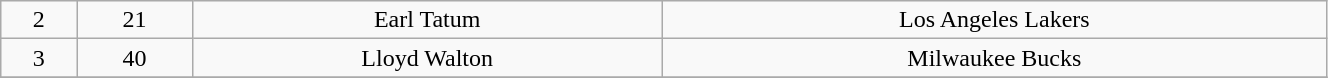<table class="wikitable" width="70%">
<tr align="center" bgcolor="">
<td>2</td>
<td>21</td>
<td>Earl Tatum</td>
<td>Los Angeles Lakers</td>
</tr>
<tr align="center" bgcolor="">
<td>3</td>
<td>40</td>
<td>Lloyd Walton</td>
<td>Milwaukee Bucks</td>
</tr>
<tr align="center" bgcolor="">
</tr>
</table>
